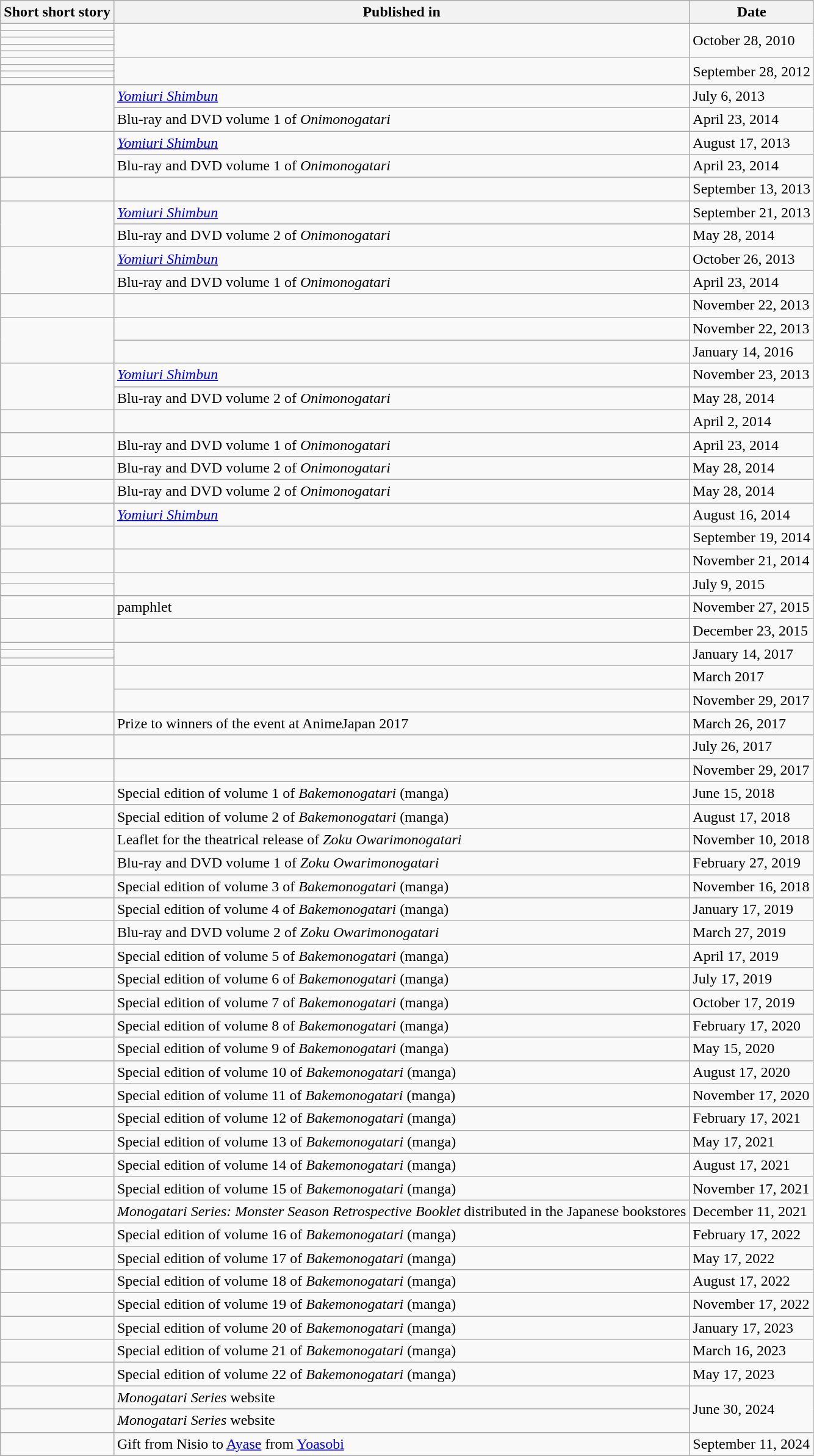<table class="wikitable">
<tr>
<th>Short short story</th>
<th>Published in</th>
<th>Date</th>
</tr>
<tr>
<td></td>
<td rowspan="5"></td>
<td rowspan="5">October 28, 2010</td>
</tr>
<tr>
<td></td>
</tr>
<tr>
<td></td>
</tr>
<tr>
<td></td>
</tr>
<tr>
<td></td>
</tr>
<tr>
<td></td>
<td rowspan="4"></td>
<td rowspan="4">September 28, 2012</td>
</tr>
<tr>
<td></td>
</tr>
<tr>
<td></td>
</tr>
<tr>
<td></td>
</tr>
<tr>
<td rowspan="2"></td>
<td><em><a href='#'>Yomiuri Shimbun</a></em></td>
<td>July 6, 2013</td>
</tr>
<tr>
<td>Blu-ray and DVD volume 1 of <em>Onimonogatari</em></td>
<td>April 23, 2014</td>
</tr>
<tr>
<td rowspan="2"></td>
<td><em><a href='#'>Yomiuri Shimbun</a></em></td>
<td>August 17, 2013</td>
</tr>
<tr>
<td>Blu-ray and DVD volume 1 of <em>Onimonogatari</em></td>
<td>April 23, 2014</td>
</tr>
<tr>
<td></td>
<td></td>
<td>September 13, 2013</td>
</tr>
<tr>
<td rowspan="2"></td>
<td><em><a href='#'>Yomiuri Shimbun</a></em></td>
<td>September 21, 2013</td>
</tr>
<tr>
<td>Blu-ray and DVD volume 2 of <em>Onimonogatari</em></td>
<td>May 28, 2014</td>
</tr>
<tr>
<td rowspan="2"></td>
<td><em><a href='#'>Yomiuri Shimbun</a></em></td>
<td>October 26, 2013</td>
</tr>
<tr>
<td>Blu-ray and DVD volume 1 of <em>Onimonogatari</em></td>
<td>April 23, 2014</td>
</tr>
<tr>
<td></td>
<td></td>
<td>November 22, 2013</td>
</tr>
<tr>
<td rowspan="2"></td>
<td></td>
<td>November 22, 2013</td>
</tr>
<tr>
<td></td>
<td>January 14, 2016</td>
</tr>
<tr>
<td rowspan="2"></td>
<td><em><a href='#'>Yomiuri Shimbun</a></em></td>
<td>November 23, 2013</td>
</tr>
<tr>
<td>Blu-ray and DVD volume 2 of <em>Onimonogatari</em></td>
<td>May 28, 2014</td>
</tr>
<tr>
<td></td>
<td></td>
<td>April 2, 2014</td>
</tr>
<tr>
<td></td>
<td>Blu-ray and DVD volume 1 of <em>Onimonogatari</em></td>
<td>April 23, 2014</td>
</tr>
<tr>
<td></td>
<td>Blu-ray and DVD volume 2 of <em>Onimonogatari</em></td>
<td>May 28, 2014</td>
</tr>
<tr>
<td></td>
<td>Blu-ray and DVD volume 2 of <em>Onimonogatari</em></td>
<td>May 28, 2014</td>
</tr>
<tr>
<td></td>
<td><em><a href='#'>Yomiuri Shimbun</a></em></td>
<td>August 16, 2014</td>
</tr>
<tr>
<td></td>
<td></td>
<td>September 19, 2014</td>
</tr>
<tr>
<td></td>
<td></td>
<td>November 21, 2014</td>
</tr>
<tr>
<td></td>
<td rowspan="2"></td>
<td rowspan="2">July 9, 2015</td>
</tr>
<tr>
<td></td>
</tr>
<tr>
<td></td>
<td> pamphlet</td>
<td>November 27, 2015</td>
</tr>
<tr>
<td></td>
<td></td>
<td>December 23, 2015</td>
</tr>
<tr>
<td></td>
<td rowspan="3"></td>
<td rowspan="3">January 14, 2017</td>
</tr>
<tr>
<td></td>
</tr>
<tr>
<td></td>
</tr>
<tr>
<td rowspan="2"></td>
<td></td>
<td>March 2017</td>
</tr>
<tr>
<td></td>
<td>November 29, 2017</td>
</tr>
<tr>
<td></td>
<td>Prize to winners of the  event at AnimeJapan 2017</td>
<td>March 26, 2017</td>
</tr>
<tr>
<td></td>
<td></td>
<td>July 26, 2017</td>
</tr>
<tr>
<td></td>
<td></td>
<td>November 29, 2017</td>
</tr>
<tr>
<td></td>
<td>Special edition of volume 1 of <em>Bakemonogatari</em> (manga)</td>
<td>June 15, 2018</td>
</tr>
<tr>
<td></td>
<td>Special edition of volume 2 of <em>Bakemonogatari</em> (manga)</td>
<td>August 17, 2018</td>
</tr>
<tr>
<td rowspan="2"></td>
<td>Leaflet for the theatrical release of <em>Zoku Owarimonogatari</em></td>
<td>November 10, 2018</td>
</tr>
<tr>
<td>Blu-ray and DVD volume 1 of <em>Zoku Owarimonogatari</em></td>
<td>February 27, 2019</td>
</tr>
<tr>
<td></td>
<td>Special edition of volume 3 of <em>Bakemonogatari</em> (manga)</td>
<td>November 16, 2018</td>
</tr>
<tr>
<td></td>
<td>Special edition of volume 4 of <em>Bakemonogatari</em> (manga)</td>
<td>January 17, 2019</td>
</tr>
<tr>
<td></td>
<td>Blu-ray and DVD volume 2 of <em>Zoku Owarimonogatari</em></td>
<td>March 27, 2019</td>
</tr>
<tr>
<td></td>
<td>Special edition of volume 5 of <em>Bakemonogatari</em> (manga)</td>
<td>April 17, 2019</td>
</tr>
<tr>
<td></td>
<td>Special edition of volume 6 of <em>Bakemonogatari</em> (manga)</td>
<td>July 17, 2019</td>
</tr>
<tr>
<td></td>
<td>Special edition of volume 7 of <em>Bakemonogatari</em> (manga)</td>
<td>October 17, 2019</td>
</tr>
<tr>
<td></td>
<td>Special edition of volume 8 of <em>Bakemonogatari</em> (manga)</td>
<td>February 17, 2020</td>
</tr>
<tr>
<td></td>
<td>Special edition of volume 9 of <em>Bakemonogatari</em> (manga)</td>
<td>May 15, 2020</td>
</tr>
<tr>
<td></td>
<td>Special edition of volume 10 of <em>Bakemonogatari</em> (manga)</td>
<td>August 17, 2020</td>
</tr>
<tr>
<td></td>
<td>Special edition of volume 11 of <em>Bakemonogatari</em> (manga)</td>
<td>November 17, 2020</td>
</tr>
<tr>
<td></td>
<td>Special edition of volume 12 of <em>Bakemonogatari</em> (manga)</td>
<td>February 17, 2021</td>
</tr>
<tr>
<td></td>
<td>Special edition of volume 13 of <em>Bakemonogatari</em> (manga)</td>
<td>May 17, 2021</td>
</tr>
<tr>
<td></td>
<td>Special edition of volume 14 of <em>Bakemonogatari</em> (manga)</td>
<td>August 17, 2021</td>
</tr>
<tr>
<td></td>
<td>Special edition of volume 15 of <em>Bakemonogatari</em> (manga)</td>
<td>November 17, 2021</td>
</tr>
<tr>
<td></td>
<td><em>Monogatari Series: Monster Season Retrospective Booklet</em> distributed in the Japanese bookstores</td>
<td>December 11, 2021</td>
</tr>
<tr>
<td></td>
<td>Special edition of volume 16 of <em>Bakemonogatari</em> (manga)</td>
<td>February 17, 2022</td>
</tr>
<tr>
<td></td>
<td>Special edition of volume 17 of <em>Bakemonogatari</em> (manga)</td>
<td>May 17, 2022</td>
</tr>
<tr>
<td></td>
<td>Special edition of volume 18 of <em>Bakemonogatari</em> (manga)</td>
<td>August 17, 2022</td>
</tr>
<tr>
<td></td>
<td>Special edition of volume 19 of <em>Bakemonogatari</em> (manga)</td>
<td>November 17, 2022</td>
</tr>
<tr>
<td></td>
<td>Special edition of volume 20 of <em>Bakemonogatari</em> (manga)</td>
<td>January 17, 2023</td>
</tr>
<tr>
<td></td>
<td>Special edition of volume 21 of <em>Bakemonogatari</em> (manga)</td>
<td>March 16, 2023</td>
</tr>
<tr>
<td></td>
<td>Special edition of volume 22 of <em>Bakemonogatari</em> (manga)</td>
<td>May 17, 2023</td>
</tr>
<tr>
<td></td>
<td><em>Monogatari Series</em> website</td>
<td rowspan="2">June 30, 2024</td>
</tr>
<tr>
<td></td>
<td><em>Monogatari Series</em> website</td>
</tr>
<tr>
<td></td>
<td>Gift from Nisio to <a href='#'>Ayase</a> from <a href='#'>Yoasobi</a></td>
<td>September 11, 2024</td>
</tr>
</table>
